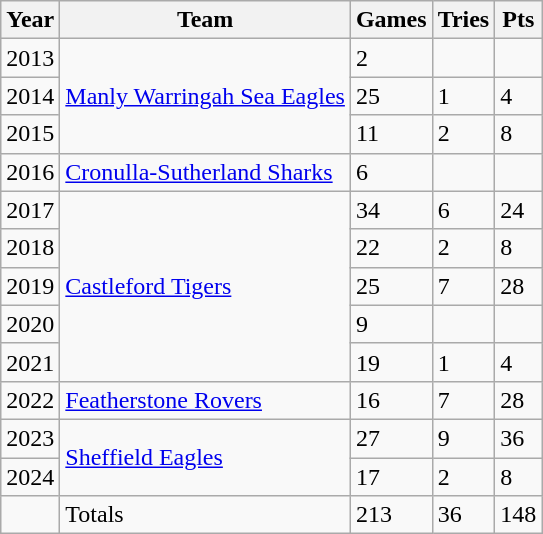<table class="wikitable">
<tr>
<th>Year</th>
<th>Team</th>
<th>Games</th>
<th>Tries</th>
<th>Pts</th>
</tr>
<tr>
<td>2013</td>
<td rowspan="3"> <a href='#'>Manly Warringah Sea Eagles</a></td>
<td>2</td>
<td></td>
<td></td>
</tr>
<tr>
<td>2014</td>
<td>25</td>
<td>1</td>
<td>4</td>
</tr>
<tr>
<td>2015</td>
<td>11</td>
<td>2</td>
<td>8</td>
</tr>
<tr>
<td>2016</td>
<td> <a href='#'>Cronulla-Sutherland Sharks</a></td>
<td>6</td>
<td></td>
<td></td>
</tr>
<tr>
<td>2017</td>
<td rowspan="5"> <a href='#'>Castleford Tigers</a></td>
<td>34</td>
<td>6</td>
<td>24</td>
</tr>
<tr>
<td>2018</td>
<td>22</td>
<td>2</td>
<td>8</td>
</tr>
<tr>
<td>2019</td>
<td>25</td>
<td>7</td>
<td>28</td>
</tr>
<tr>
<td>2020</td>
<td>9</td>
<td></td>
<td></td>
</tr>
<tr>
<td>2021</td>
<td>19</td>
<td>1</td>
<td>4</td>
</tr>
<tr>
<td>2022</td>
<td> <a href='#'>Featherstone Rovers</a></td>
<td>16</td>
<td>7</td>
<td>28</td>
</tr>
<tr>
<td>2023</td>
<td rowspan="2"> <a href='#'>Sheffield Eagles</a></td>
<td>27</td>
<td>9</td>
<td>36</td>
</tr>
<tr>
<td>2024</td>
<td>17</td>
<td>2</td>
<td>8</td>
</tr>
<tr>
<td></td>
<td>Totals</td>
<td>213</td>
<td>36</td>
<td>148</td>
</tr>
</table>
